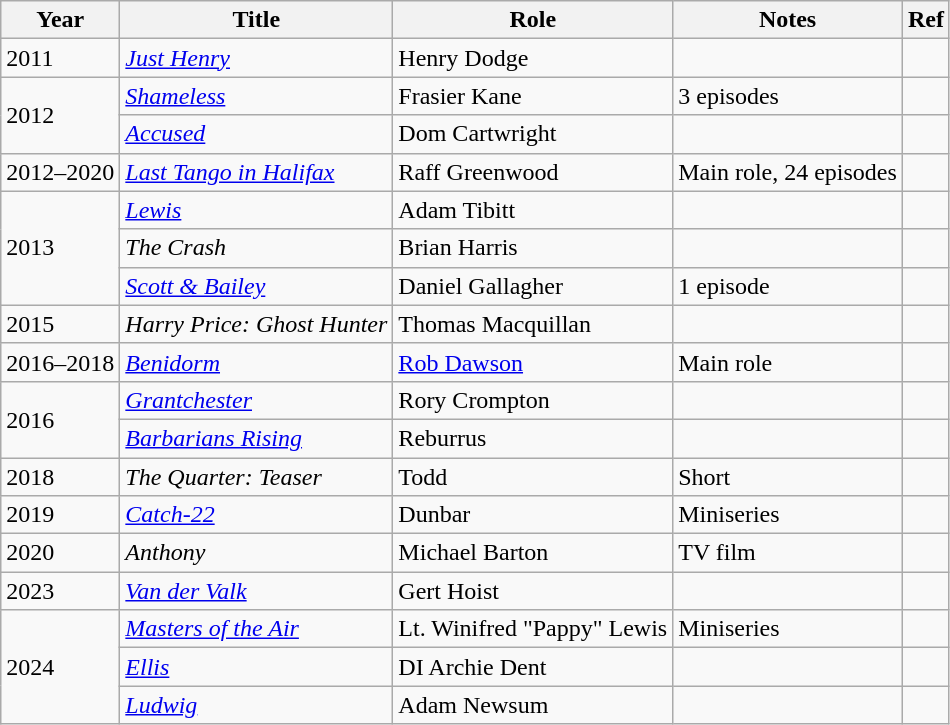<table class="wikitable">
<tr>
<th>Year</th>
<th>Title</th>
<th>Role</th>
<th class="unsortable">Notes</th>
<th class="unsortable">Ref</th>
</tr>
<tr>
<td>2011</td>
<td><em><a href='#'>Just Henry</a></em></td>
<td>Henry Dodge</td>
<td></td>
<td></td>
</tr>
<tr>
<td rowspan=2>2012</td>
<td><em><a href='#'>Shameless</a></em></td>
<td>Frasier Kane</td>
<td>3 episodes</td>
<td></td>
</tr>
<tr>
<td><em><a href='#'>Accused</a> </em></td>
<td>Dom Cartwright</td>
<td></td>
<td></td>
</tr>
<tr>
<td>2012–2020</td>
<td><em><a href='#'>Last Tango in Halifax</a></em></td>
<td>Raff Greenwood</td>
<td>Main role, 24 episodes</td>
<td></td>
</tr>
<tr>
<td rowspan=3>2013</td>
<td><em><a href='#'>Lewis</a></em></td>
<td>Adam Tibitt</td>
<td></td>
<td></td>
</tr>
<tr>
<td><em>The Crash</em></td>
<td>Brian Harris</td>
<td></td>
<td></td>
</tr>
<tr>
<td><em><a href='#'>Scott & Bailey</a></em></td>
<td>Daniel Gallagher</td>
<td>1 episode</td>
<td></td>
</tr>
<tr>
<td>2015</td>
<td><em>Harry Price: Ghost Hunter</em></td>
<td>Thomas Macquillan</td>
<td></td>
<td></td>
</tr>
<tr>
<td>2016–2018</td>
<td><em><a href='#'>Benidorm</a></em></td>
<td><a href='#'>Rob Dawson</a></td>
<td>Main role</td>
<td></td>
</tr>
<tr>
<td rowspan=2>2016</td>
<td><em><a href='#'>Grantchester</a></em></td>
<td>Rory Crompton</td>
<td></td>
<td></td>
</tr>
<tr>
<td><em><a href='#'>Barbarians Rising</a></em></td>
<td>Reburrus</td>
<td></td>
<td></td>
</tr>
<tr>
<td>2018</td>
<td><em>The Quarter: Teaser</em></td>
<td>Todd</td>
<td>Short</td>
<td></td>
</tr>
<tr>
<td>2019</td>
<td><em><a href='#'>Catch-22</a></em></td>
<td>Dunbar</td>
<td>Miniseries</td>
<td></td>
</tr>
<tr>
<td>2020</td>
<td><em>Anthony</em></td>
<td>Michael Barton</td>
<td>TV film</td>
<td></td>
</tr>
<tr>
<td>2023</td>
<td><em><a href='#'>Van der Valk</a></em></td>
<td>Gert Hoist</td>
<td></td>
<td></td>
</tr>
<tr>
<td rowspan="3">2024</td>
<td><em><a href='#'>Masters of the Air</a></em></td>
<td>Lt. Winifred "Pappy" Lewis</td>
<td>Miniseries</td>
<td></td>
</tr>
<tr>
<td><em><a href='#'>Ellis</a></em></td>
<td>DI Archie Dent</td>
<td></td>
<td></td>
</tr>
<tr>
<td><em><a href='#'>Ludwig</a></em></td>
<td>Adam Newsum</td>
<td></td>
<td></td>
</tr>
</table>
